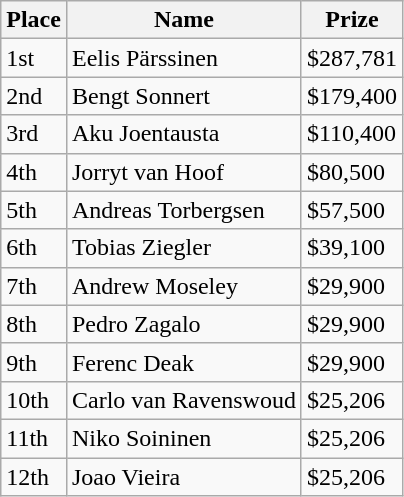<table class="wikitable">
<tr>
<th>Place</th>
<th>Name</th>
<th>Prize</th>
</tr>
<tr>
<td>1st</td>
<td> Eelis Pärssinen</td>
<td>$287,781</td>
</tr>
<tr>
<td>2nd</td>
<td> Bengt Sonnert</td>
<td>$179,400</td>
</tr>
<tr>
<td>3rd</td>
<td> Aku Joentausta</td>
<td>$110,400</td>
</tr>
<tr>
<td>4th</td>
<td> Jorryt van Hoof</td>
<td>$80,500</td>
</tr>
<tr>
<td>5th</td>
<td> Andreas Torbergsen</td>
<td>$57,500</td>
</tr>
<tr>
<td>6th</td>
<td> Tobias Ziegler</td>
<td>$39,100</td>
</tr>
<tr>
<td>7th</td>
<td> Andrew Moseley</td>
<td>$29,900</td>
</tr>
<tr>
<td>8th</td>
<td> Pedro Zagalo</td>
<td>$29,900</td>
</tr>
<tr>
<td>9th</td>
<td> Ferenc Deak</td>
<td>$29,900</td>
</tr>
<tr>
<td>10th</td>
<td> Carlo van Ravenswoud</td>
<td>$25,206</td>
</tr>
<tr>
<td>11th</td>
<td> Niko Soininen</td>
<td>$25,206</td>
</tr>
<tr>
<td>12th</td>
<td> Joao Vieira</td>
<td>$25,206</td>
</tr>
</table>
